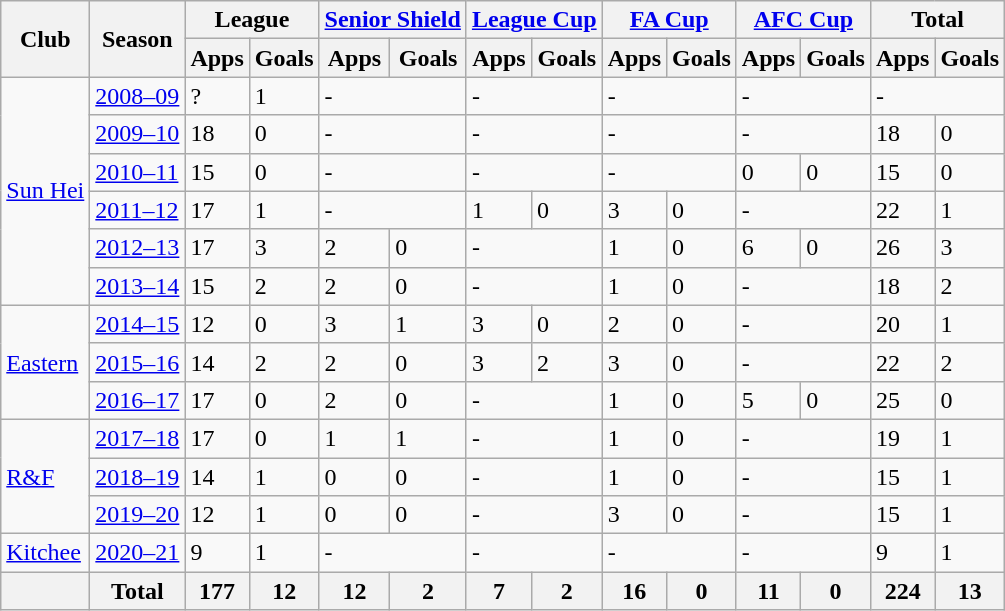<table class="wikitable">
<tr>
<th rowspan="2">Club</th>
<th rowspan="2">Season</th>
<th colspan="2">League</th>
<th colspan="2"><a href='#'>Senior Shield</a></th>
<th colspan="2"><a href='#'>League Cup</a></th>
<th colspan="2"><a href='#'>FA Cup</a></th>
<th colspan="2"><a href='#'>AFC Cup</a></th>
<th colspan="2">Total</th>
</tr>
<tr>
<th>Apps</th>
<th>Goals</th>
<th>Apps</th>
<th>Goals</th>
<th>Apps</th>
<th>Goals</th>
<th>Apps</th>
<th>Goals</th>
<th>Apps</th>
<th>Goals</th>
<th>Apps</th>
<th>Goals</th>
</tr>
<tr>
<td rowspan="6"><a href='#'>Sun Hei</a></td>
<td><a href='#'>2008–09</a></td>
<td>?</td>
<td>1</td>
<td colspan="2">-</td>
<td colspan="2">-</td>
<td colspan="2">-</td>
<td colspan="2">-</td>
<td colspan="2">-</td>
</tr>
<tr>
<td><a href='#'>2009–10</a></td>
<td>18</td>
<td>0</td>
<td colspan="2">-</td>
<td colspan="2">-</td>
<td colspan="2">-</td>
<td colspan="2">-</td>
<td>18</td>
<td>0</td>
</tr>
<tr>
<td><a href='#'>2010–11</a></td>
<td>15</td>
<td>0</td>
<td colspan="2">-</td>
<td colspan="2">-</td>
<td colspan="2">-</td>
<td>0</td>
<td>0</td>
<td>15</td>
<td>0</td>
</tr>
<tr>
<td><a href='#'>2011–12</a></td>
<td>17</td>
<td>1</td>
<td colspan="2">-</td>
<td>1</td>
<td>0</td>
<td>3</td>
<td>0</td>
<td colspan="2">-</td>
<td>22</td>
<td>1</td>
</tr>
<tr>
<td><a href='#'>2012–13</a></td>
<td>17</td>
<td>3</td>
<td>2</td>
<td>0</td>
<td colspan="2">-</td>
<td>1</td>
<td>0</td>
<td>6</td>
<td>0</td>
<td>26</td>
<td>3</td>
</tr>
<tr>
<td><a href='#'>2013–14</a></td>
<td>15</td>
<td>2</td>
<td>2</td>
<td>0</td>
<td colspan="2">-</td>
<td>1</td>
<td>0</td>
<td colspan="2">-</td>
<td>18</td>
<td>2</td>
</tr>
<tr>
<td rowspan="3"><a href='#'>Eastern</a></td>
<td><a href='#'>2014–15</a></td>
<td>12</td>
<td>0</td>
<td>3</td>
<td>1</td>
<td>3</td>
<td>0</td>
<td>2</td>
<td>0</td>
<td colspan="2">-</td>
<td>20</td>
<td>1</td>
</tr>
<tr>
<td><a href='#'>2015–16</a></td>
<td>14</td>
<td>2</td>
<td>2</td>
<td>0</td>
<td>3</td>
<td>2</td>
<td>3</td>
<td>0</td>
<td colspan="2">-</td>
<td>22</td>
<td>2</td>
</tr>
<tr>
<td><a href='#'>2016–17</a></td>
<td>17</td>
<td>0</td>
<td>2</td>
<td>0</td>
<td colspan="2">-</td>
<td>1</td>
<td>0</td>
<td>5</td>
<td>0</td>
<td>25</td>
<td>0</td>
</tr>
<tr>
<td rowspan="3"><a href='#'>R&F</a></td>
<td><a href='#'>2017–18</a></td>
<td>17</td>
<td>0</td>
<td>1</td>
<td>1</td>
<td colspan="2">-</td>
<td>1</td>
<td>0</td>
<td colspan="2">-</td>
<td>19</td>
<td>1</td>
</tr>
<tr>
<td><a href='#'>2018–19</a></td>
<td>14</td>
<td>1</td>
<td>0</td>
<td>0</td>
<td colspan="2">-</td>
<td>1</td>
<td>0</td>
<td colspan="2">-</td>
<td>15</td>
<td>1</td>
</tr>
<tr>
<td><a href='#'>2019–20</a></td>
<td>12</td>
<td>1</td>
<td>0</td>
<td>0</td>
<td colspan="2">-</td>
<td>3</td>
<td>0</td>
<td colspan="2">-</td>
<td>15</td>
<td>1</td>
</tr>
<tr>
<td><a href='#'>Kitchee</a></td>
<td><a href='#'>2020–21</a></td>
<td>9</td>
<td>1</td>
<td colspan="2">-</td>
<td colspan="2">-</td>
<td colspan="2">-</td>
<td colspan="2">-</td>
<td>9</td>
<td>1</td>
</tr>
<tr>
<th></th>
<th>Total</th>
<th>177</th>
<th>12</th>
<th>12</th>
<th>2</th>
<th>7</th>
<th>2</th>
<th>16</th>
<th>0</th>
<th>11</th>
<th>0</th>
<th>224</th>
<th>13</th>
</tr>
</table>
